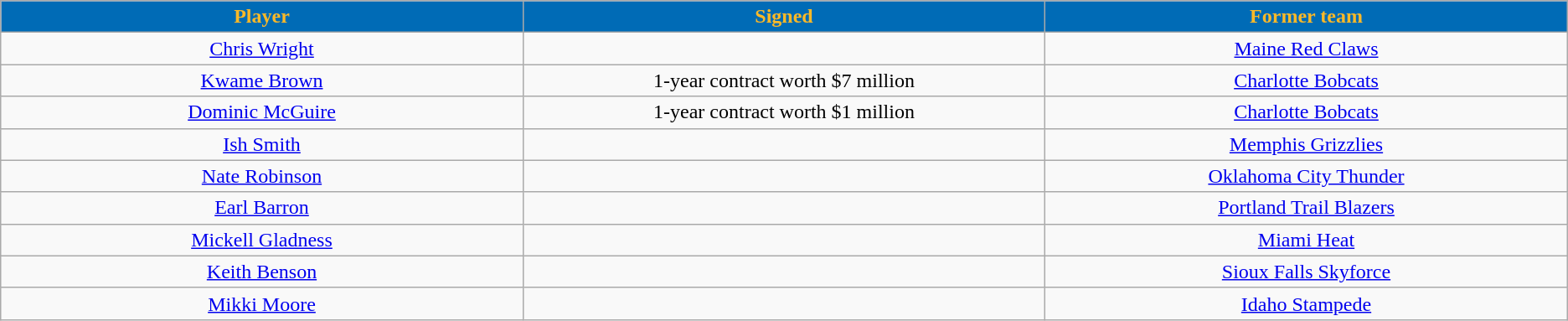<table class="wikitable sortable sortable" style="text-align: center">
<tr>
<th style="background:#006bb6; color:#fdb927" width="10%">Player</th>
<th style="background:#006bb6; color:#fdb927" width="10%">Signed</th>
<th style="background:#006bb6; color:#fdb927" width="10%">Former team</th>
</tr>
<tr style="text-align: center">
<td><a href='#'>Chris Wright</a></td>
<td></td>
<td><a href='#'>Maine Red Claws</a></td>
</tr>
<tr style="text-align: center">
<td><a href='#'>Kwame Brown</a></td>
<td>1-year contract worth $7 million</td>
<td><a href='#'>Charlotte Bobcats</a></td>
</tr>
<tr style="text-align: center">
<td><a href='#'>Dominic McGuire</a></td>
<td>1-year contract worth $1 million</td>
<td><a href='#'>Charlotte Bobcats</a></td>
</tr>
<tr style="text-align: center">
<td><a href='#'>Ish Smith</a></td>
<td></td>
<td><a href='#'>Memphis Grizzlies</a></td>
</tr>
<tr style="text-align: center">
<td><a href='#'>Nate Robinson</a></td>
<td></td>
<td><a href='#'>Oklahoma City Thunder</a></td>
</tr>
<tr style="text-align: center">
<td><a href='#'>Earl Barron</a></td>
<td></td>
<td><a href='#'>Portland Trail Blazers</a></td>
</tr>
<tr style="text-align: center">
<td><a href='#'>Mickell Gladness</a></td>
<td></td>
<td><a href='#'>Miami Heat</a></td>
</tr>
<tr style="text-align: center">
<td><a href='#'>Keith Benson</a></td>
<td></td>
<td><a href='#'>Sioux Falls Skyforce</a></td>
</tr>
<tr style="text-align: center">
<td><a href='#'>Mikki Moore</a></td>
<td></td>
<td><a href='#'>Idaho Stampede</a></td>
</tr>
</table>
